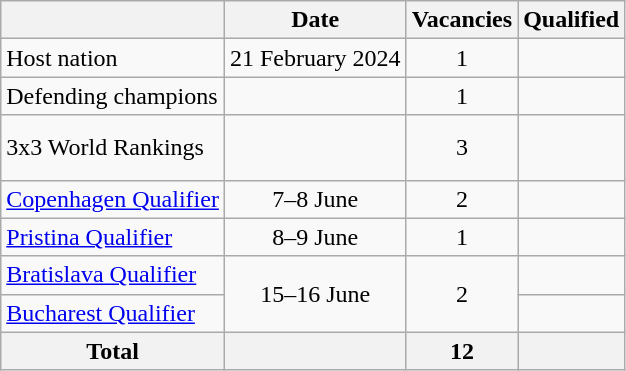<table class="wikitable">
<tr>
<th></th>
<th>Date</th>
<th>Vacancies</th>
<th>Qualified</th>
</tr>
<tr>
<td>Host nation</td>
<td>21 February 2024</td>
<td align="center">1</td>
<td></td>
</tr>
<tr>
<td>Defending champions</td>
<td></td>
<td align="center">1</td>
<td></td>
</tr>
<tr>
<td>3x3 World Rankings</td>
<td></td>
<td align="center">3</td>
<td><br><br></td>
</tr>
<tr>
<td> <a href='#'>Copenhagen Qualifier</a></td>
<td align="center">7–8 June</td>
<td align=center>2</td>
<td><br></td>
</tr>
<tr>
<td> <a href='#'>Pristina Qualifier</a></td>
<td align="center">8–9 June</td>
<td align=center>1</td>
<td></td>
</tr>
<tr>
<td> <a href='#'>Bratislava Qualifier</a></td>
<td rowspan=2 align=center>15–16 June</td>
<td rowspan=2 align=center>2</td>
<td><br></td>
</tr>
<tr>
<td> <a href='#'>Bucharest Qualifier</a></td>
<td><br></td>
</tr>
<tr>
<th>Total</th>
<th></th>
<th>12</th>
<th></th>
</tr>
</table>
